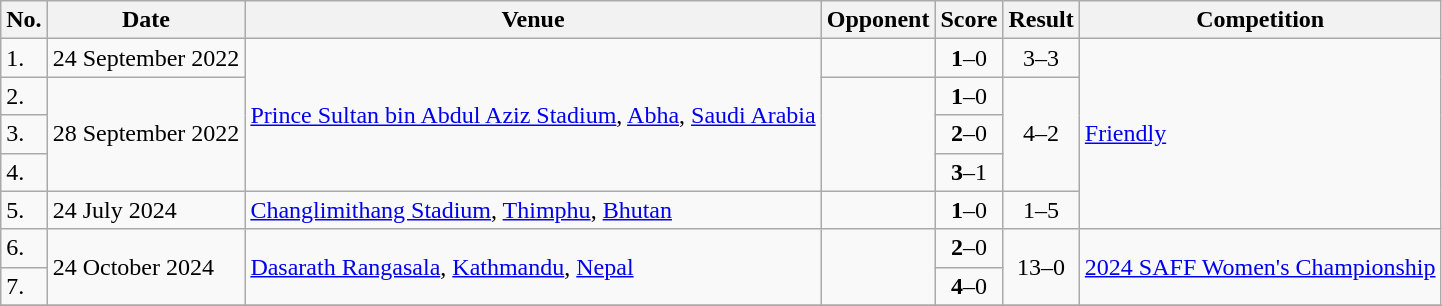<table class="wikitable">
<tr>
<th>No.</th>
<th>Date</th>
<th>Venue</th>
<th>Opponent</th>
<th>Score</th>
<th>Result</th>
<th>Competition</th>
</tr>
<tr>
<td>1.</td>
<td>24 September 2022</td>
<td rowspan=4><a href='#'>Prince Sultan bin Abdul Aziz Stadium</a>, <a href='#'>Abha</a>, <a href='#'>Saudi Arabia</a></td>
<td></td>
<td align=center><strong>1</strong>–0</td>
<td align=center>3–3</td>
<td rowspan=5><a href='#'>Friendly</a></td>
</tr>
<tr>
<td>2.</td>
<td rowspan=3>28 September 2022</td>
<td rowspan=3></td>
<td align=center><strong>1</strong>–0</td>
<td rowspan=3 align=center>4–2</td>
</tr>
<tr>
<td>3.</td>
<td align=center><strong>2</strong>–0</td>
</tr>
<tr>
<td>4.</td>
<td align=center><strong>3</strong>–1</td>
</tr>
<tr>
<td>5.</td>
<td>24 July 2024</td>
<td><a href='#'>Changlimithang Stadium</a>, <a href='#'>Thimphu</a>, <a href='#'>Bhutan</a></td>
<td></td>
<td align=center><strong>1</strong>–0</td>
<td align=center>1–5</td>
</tr>
<tr>
<td>6.</td>
<td rowspan=2>24 October 2024</td>
<td rowspan=2><a href='#'>Dasarath Rangasala</a>, <a href='#'>Kathmandu</a>, <a href='#'>Nepal</a></td>
<td rowspan=2></td>
<td align=center><strong>2</strong>–0</td>
<td rowspan=2 align=center>13–0</td>
<td rowspan=2><a href='#'>2024 SAFF Women's Championship</a></td>
</tr>
<tr>
<td>7.</td>
<td align=center><strong>4</strong>–0</td>
</tr>
<tr>
</tr>
</table>
